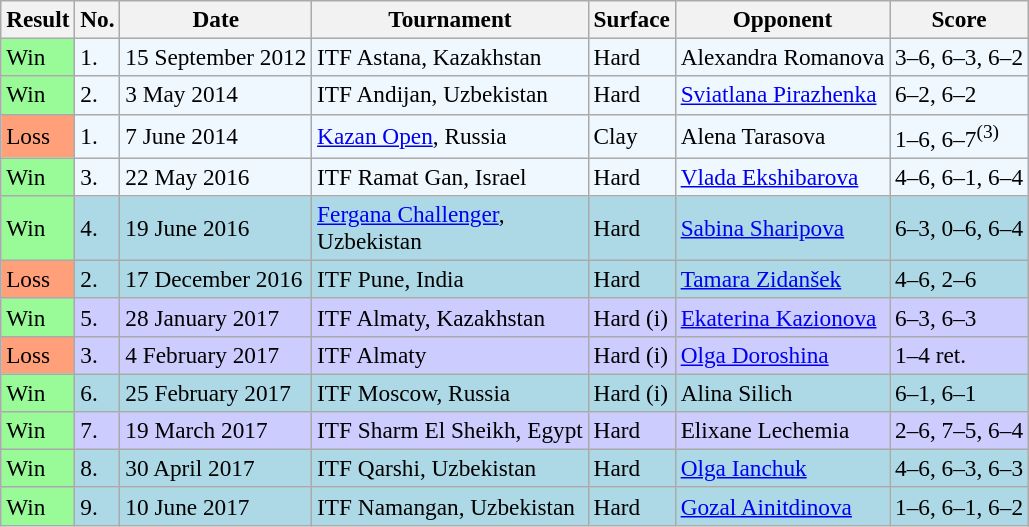<table class="sortable wikitable" style="font-size:97%">
<tr>
<th>Result</th>
<th>No.</th>
<th>Date</th>
<th>Tournament</th>
<th>Surface</th>
<th>Opponent</th>
<th class="unsortable">Score</th>
</tr>
<tr style="background:#f0f8ff;">
<td style="background:#98fb98;">Win</td>
<td>1.</td>
<td>15 September 2012</td>
<td>ITF Astana, Kazakhstan</td>
<td>Hard</td>
<td> Alexandra Romanova</td>
<td>3–6, 6–3, 6–2</td>
</tr>
<tr style="background:#f0f8ff;">
<td style="background:#98fb98;">Win</td>
<td>2.</td>
<td>3 May 2014</td>
<td>ITF Andijan, Uzbekistan</td>
<td>Hard</td>
<td> <a href='#'>Sviatlana Pirazhenka</a></td>
<td>6–2, 6–2</td>
</tr>
<tr style="background:#f0f8ff;">
<td style="background:#ffa07a;">Loss</td>
<td>1.</td>
<td>7 June 2014</td>
<td><a href='#'>Kazan Open</a>, Russia</td>
<td>Clay</td>
<td> Alena Tarasova</td>
<td>1–6, 6–7<sup>(3)</sup></td>
</tr>
<tr style="background:#f0f8ff;">
<td style="background:#98fb98;">Win</td>
<td>3.</td>
<td>22 May 2016</td>
<td>ITF Ramat Gan, Israel</td>
<td>Hard</td>
<td> <a href='#'>Vlada Ekshibarova</a></td>
<td>4–6, 6–1, 6–4</td>
</tr>
<tr style="background:lightblue;">
<td style="background:#98fb98;">Win</td>
<td>4.</td>
<td>19 June 2016</td>
<td><a href='#'>Fergana Challenger</a>, <br>Uzbekistan</td>
<td>Hard</td>
<td> <a href='#'>Sabina Sharipova</a></td>
<td>6–3, 0–6, 6–4</td>
</tr>
<tr style="background:lightblue;">
<td style="background:#ffa07a;">Loss</td>
<td>2.</td>
<td>17 December 2016</td>
<td>ITF Pune, India</td>
<td>Hard</td>
<td> <a href='#'>Tamara Zidanšek</a></td>
<td>4–6, 2–6</td>
</tr>
<tr style="background:#ccccff;">
<td style="background:#98fb98;">Win</td>
<td>5.</td>
<td>28 January 2017</td>
<td>ITF Almaty, Kazakhstan</td>
<td>Hard (i)</td>
<td> <a href='#'>Ekaterina Kazionova</a></td>
<td>6–3, 6–3</td>
</tr>
<tr style="background:#ccccff;">
<td style="background:#ffa07a;">Loss</td>
<td>3.</td>
<td>4 February 2017</td>
<td>ITF Almaty</td>
<td>Hard (i)</td>
<td> <a href='#'>Olga Doroshina</a></td>
<td>1–4 ret.</td>
</tr>
<tr style="background:lightblue;">
<td style="background:#98fb98;">Win</td>
<td>6.</td>
<td>25 February 2017</td>
<td>ITF Moscow, Russia</td>
<td>Hard (i)</td>
<td> Alina Silich</td>
<td>6–1, 6–1</td>
</tr>
<tr style="background:#ccccff;">
<td style="background:#98fb98;">Win</td>
<td>7.</td>
<td>19 March 2017</td>
<td>ITF Sharm El Sheikh, Egypt</td>
<td>Hard</td>
<td> Elixane Lechemia</td>
<td>2–6, 7–5, 6–4</td>
</tr>
<tr style="background:lightblue;">
<td style="background:#98fb98;">Win</td>
<td>8.</td>
<td>30 April 2017</td>
<td>ITF Qarshi, Uzbekistan</td>
<td>Hard</td>
<td> <a href='#'>Olga Ianchuk</a></td>
<td>4–6, 6–3, 6–3</td>
</tr>
<tr style="background:lightblue;">
<td style="background:#98fb98;">Win</td>
<td>9.</td>
<td>10 June 2017</td>
<td>ITF Namangan, Uzbekistan</td>
<td>Hard</td>
<td> <a href='#'>Gozal Ainitdinova</a></td>
<td>1–6, 6–1, 6–2</td>
</tr>
</table>
